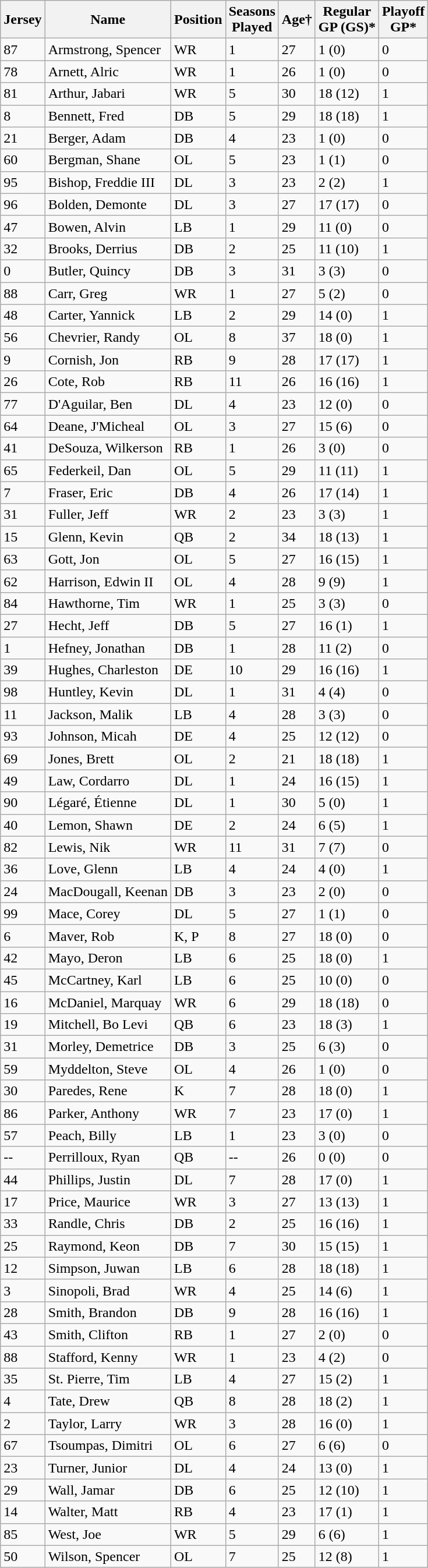<table class="wikitable">
<tr>
<th>Jersey</th>
<th>Name</th>
<th>Position</th>
<th>Seasons<br>Played</th>
<th>Age†</th>
<th>Regular<br><abbr>GP</abbr> (<abbr>GS</abbr>)*</th>
<th>Playoff<br><abbr>GP</abbr>*</th>
</tr>
<tr>
<td>87</td>
<td>Armstrong, Spencer</td>
<td><abbr>WR</abbr></td>
<td>1</td>
<td>27</td>
<td>1 (0)</td>
<td>0</td>
</tr>
<tr>
<td>78</td>
<td>Arnett, Alric</td>
<td><abbr>WR</abbr></td>
<td>1</td>
<td>26</td>
<td>1 (0)</td>
<td>0</td>
</tr>
<tr>
<td>81</td>
<td>Arthur, Jabari</td>
<td><abbr>WR</abbr></td>
<td>5</td>
<td>30</td>
<td>18 (12)</td>
<td>1</td>
</tr>
<tr>
<td>8</td>
<td>Bennett, Fred</td>
<td><abbr>DB</abbr></td>
<td>5</td>
<td>29</td>
<td>18 (18)</td>
<td>1</td>
</tr>
<tr>
<td>21</td>
<td>Berger, Adam</td>
<td><abbr>DB</abbr></td>
<td>4</td>
<td>23</td>
<td>1 (0)</td>
<td>0</td>
</tr>
<tr>
<td>60</td>
<td>Bergman, Shane</td>
<td><abbr>OL</abbr></td>
<td>5</td>
<td>23</td>
<td>1 (1)</td>
<td>0</td>
</tr>
<tr>
<td>95</td>
<td>Bishop, Freddie III</td>
<td><abbr>DL</abbr></td>
<td>3</td>
<td>23</td>
<td>2 (2)</td>
<td>1</td>
</tr>
<tr>
<td>96</td>
<td>Bolden, Demonte</td>
<td><abbr>DL</abbr></td>
<td>3</td>
<td>27</td>
<td>17 (17)</td>
<td>0</td>
</tr>
<tr>
<td>47</td>
<td>Bowen, Alvin</td>
<td>LB</td>
<td>1</td>
<td>29</td>
<td>11 (0)</td>
<td>0</td>
</tr>
<tr>
<td>32</td>
<td>Brooks, Derrius</td>
<td><abbr>DB</abbr></td>
<td>2</td>
<td>25</td>
<td>11 (10)</td>
<td>1</td>
</tr>
<tr>
<td>0</td>
<td>Butler, Quincy</td>
<td><abbr>DB</abbr></td>
<td>3</td>
<td>31</td>
<td>3 (3)</td>
<td>0</td>
</tr>
<tr>
<td>88</td>
<td>Carr, Greg</td>
<td><abbr>WR</abbr></td>
<td>1</td>
<td>27</td>
<td>5 (2)</td>
<td>0</td>
</tr>
<tr>
<td>48</td>
<td>Carter, Yannick</td>
<td><abbr>LB</abbr></td>
<td>2</td>
<td>29</td>
<td>14 (0)</td>
<td>1</td>
</tr>
<tr>
<td>56</td>
<td>Chevrier, Randy</td>
<td><abbr>OL</abbr></td>
<td>8</td>
<td>37</td>
<td>18 (0)</td>
<td>1</td>
</tr>
<tr>
<td>9</td>
<td>Cornish, Jon</td>
<td><abbr>RB</abbr></td>
<td>9</td>
<td>28</td>
<td>17 (17)</td>
<td>1</td>
</tr>
<tr>
<td>26</td>
<td>Cote, Rob</td>
<td><abbr>RB</abbr></td>
<td>11</td>
<td>26</td>
<td>16 (16)</td>
<td>1</td>
</tr>
<tr>
<td>77</td>
<td>D'Aguilar, Ben</td>
<td><abbr>DL</abbr></td>
<td>4</td>
<td>23</td>
<td>12 (0)</td>
<td>0</td>
</tr>
<tr>
<td>64</td>
<td>Deane, J'Micheal</td>
<td><abbr>OL</abbr></td>
<td>3</td>
<td>27</td>
<td>15 (6)</td>
<td>0</td>
</tr>
<tr>
<td>41</td>
<td>DeSouza, Wilkerson</td>
<td><abbr>RB</abbr></td>
<td>1</td>
<td>26</td>
<td>3 (0)</td>
<td>0</td>
</tr>
<tr>
<td>65</td>
<td>Federkeil, Dan</td>
<td><abbr>OL</abbr></td>
<td>5</td>
<td>29</td>
<td>11 (11)</td>
<td>1</td>
</tr>
<tr>
<td>7</td>
<td>Fraser, Eric</td>
<td><abbr>DB</abbr></td>
<td>4</td>
<td>26</td>
<td>17 (14)</td>
<td>1</td>
</tr>
<tr>
<td>31</td>
<td>Fuller, Jeff</td>
<td><abbr>WR</abbr></td>
<td>2</td>
<td>23</td>
<td>3 (3)</td>
<td>1</td>
</tr>
<tr>
<td>15</td>
<td>Glenn, Kevin</td>
<td><abbr>QB</abbr></td>
<td>2</td>
<td>34</td>
<td>18 (13)</td>
<td>1</td>
</tr>
<tr>
<td>63</td>
<td>Gott, Jon</td>
<td><abbr>OL</abbr></td>
<td>5</td>
<td>27</td>
<td>16 (15)</td>
<td>1</td>
</tr>
<tr>
<td>62</td>
<td>Harrison, Edwin II</td>
<td><abbr>OL</abbr></td>
<td>4</td>
<td>28</td>
<td>9 (9)</td>
<td>1</td>
</tr>
<tr>
<td>84</td>
<td>Hawthorne, Tim</td>
<td><abbr>WR</abbr></td>
<td>1</td>
<td>25</td>
<td>3 (3)</td>
<td>0</td>
</tr>
<tr>
<td>27</td>
<td>Hecht, Jeff</td>
<td><abbr>DB</abbr></td>
<td>5</td>
<td>27</td>
<td>16 (1)</td>
<td>1</td>
</tr>
<tr>
<td>1</td>
<td>Hefney, Jonathan</td>
<td><abbr>DB</abbr></td>
<td>1</td>
<td>28</td>
<td>11 (2)</td>
<td>0</td>
</tr>
<tr>
<td>39</td>
<td>Hughes, Charleston</td>
<td><abbr>DE</abbr></td>
<td>10</td>
<td>29</td>
<td>16 (16)</td>
<td>1</td>
</tr>
<tr>
<td>98</td>
<td>Huntley, Kevin</td>
<td><abbr>DL</abbr></td>
<td>1</td>
<td>31</td>
<td>4 (4)</td>
<td>0</td>
</tr>
<tr>
<td>11</td>
<td>Jackson, Malik</td>
<td><abbr>LB</abbr></td>
<td>4</td>
<td>28</td>
<td>3 (3)</td>
<td>0</td>
</tr>
<tr>
<td>93</td>
<td>Johnson, Micah</td>
<td><abbr>DE</abbr></td>
<td>4</td>
<td>25</td>
<td>12 (12)</td>
<td>0</td>
</tr>
<tr>
<td>69</td>
<td>Jones, Brett</td>
<td><abbr>OL</abbr></td>
<td>2</td>
<td>21</td>
<td>18 (18)</td>
<td>1</td>
</tr>
<tr>
<td>49</td>
<td>Law, Cordarro</td>
<td><abbr>DL</abbr></td>
<td>1</td>
<td>24</td>
<td>16 (15)</td>
<td>1</td>
</tr>
<tr>
<td>90</td>
<td>Légaré, Étienne</td>
<td><abbr>DL</abbr></td>
<td>1</td>
<td>30</td>
<td>5 (0)</td>
<td>1</td>
</tr>
<tr>
<td>40</td>
<td>Lemon, Shawn</td>
<td><abbr>DE</abbr></td>
<td>2</td>
<td>24</td>
<td>6 (5)</td>
<td>1</td>
</tr>
<tr>
<td>82</td>
<td>Lewis, Nik</td>
<td><abbr>WR</abbr></td>
<td>11</td>
<td>31</td>
<td>7 (7)</td>
<td>0</td>
</tr>
<tr>
<td>36</td>
<td>Love, Glenn</td>
<td><abbr>LB</abbr></td>
<td>4</td>
<td>24</td>
<td>4 (0)</td>
<td>1</td>
</tr>
<tr>
<td>24</td>
<td>MacDougall, Keenan</td>
<td><abbr>DB</abbr></td>
<td>3</td>
<td>23</td>
<td>2 (0)</td>
<td>0</td>
</tr>
<tr>
<td>99</td>
<td>Mace, Corey</td>
<td><abbr>DL</abbr></td>
<td>5</td>
<td>27</td>
<td>1 (1)</td>
<td>0</td>
</tr>
<tr>
<td>6</td>
<td>Maver, Rob</td>
<td><abbr>K</abbr>, <abbr>P</abbr></td>
<td>8</td>
<td>27</td>
<td>18 (0)</td>
<td>0</td>
</tr>
<tr>
<td>42</td>
<td>Mayo, Deron</td>
<td><abbr>LB</abbr></td>
<td>6</td>
<td>25</td>
<td>18 (0)</td>
<td>1</td>
</tr>
<tr>
<td>45</td>
<td>McCartney, Karl</td>
<td><abbr>LB</abbr></td>
<td>6</td>
<td>25</td>
<td>10 (0)</td>
<td>0</td>
</tr>
<tr>
<td>16</td>
<td>McDaniel, Marquay</td>
<td><abbr>WR</abbr></td>
<td>6</td>
<td>29</td>
<td>18 (18)</td>
<td>0</td>
</tr>
<tr>
<td>19</td>
<td>Mitchell, Bo Levi</td>
<td><abbr>QB</abbr></td>
<td>6</td>
<td>23</td>
<td>18 (3)</td>
<td>1</td>
</tr>
<tr>
<td>31</td>
<td>Morley, Demetrice</td>
<td><abbr>DB</abbr></td>
<td>3</td>
<td>25</td>
<td>6 (3)</td>
<td>0</td>
</tr>
<tr>
<td>59</td>
<td>Myddelton, Steve</td>
<td><abbr>OL</abbr></td>
<td>4</td>
<td>26</td>
<td>1 (0)</td>
<td>0</td>
</tr>
<tr>
<td>30</td>
<td>Paredes, Rene</td>
<td><abbr>K</abbr></td>
<td>7</td>
<td>28</td>
<td>18 (0)</td>
<td>1</td>
</tr>
<tr>
<td>86</td>
<td>Parker, Anthony</td>
<td><abbr>WR</abbr></td>
<td>7</td>
<td>23</td>
<td>17 (0)</td>
<td>1</td>
</tr>
<tr>
<td>57</td>
<td>Peach, Billy</td>
<td><abbr>LB</abbr></td>
<td>1</td>
<td>23</td>
<td>3 (0)</td>
<td>0</td>
</tr>
<tr>
<td>--</td>
<td>Perrilloux, Ryan</td>
<td><abbr>QB</abbr></td>
<td>--</td>
<td>26</td>
<td>0 (0)</td>
<td>0</td>
</tr>
<tr>
<td>44</td>
<td>Phillips, Justin</td>
<td><abbr>DL</abbr></td>
<td>7</td>
<td>28</td>
<td>17 (0)</td>
<td>1</td>
</tr>
<tr>
<td>17</td>
<td>Price, Maurice</td>
<td><abbr>WR</abbr></td>
<td>3</td>
<td>27</td>
<td>13 (13)</td>
<td>1</td>
</tr>
<tr>
<td>33</td>
<td>Randle, Chris</td>
<td><abbr>DB</abbr></td>
<td>2</td>
<td>25</td>
<td>16 (16)</td>
<td>1</td>
</tr>
<tr>
<td>25</td>
<td>Raymond, Keon</td>
<td><abbr>DB</abbr></td>
<td>7</td>
<td>30</td>
<td>15 (15)</td>
<td>1</td>
</tr>
<tr>
<td>12</td>
<td>Simpson, Juwan</td>
<td><abbr>LB</abbr></td>
<td>6</td>
<td>28</td>
<td>18 (18)</td>
<td>1</td>
</tr>
<tr>
<td>3</td>
<td>Sinopoli, Brad</td>
<td><abbr>WR</abbr></td>
<td>4</td>
<td>25</td>
<td>14 (6)</td>
<td>1</td>
</tr>
<tr>
<td>28</td>
<td>Smith, Brandon</td>
<td><abbr>DB</abbr></td>
<td>9</td>
<td>28</td>
<td>16 (16)</td>
<td>1</td>
</tr>
<tr>
<td>43</td>
<td>Smith, Clifton</td>
<td><abbr>RB</abbr></td>
<td>1</td>
<td>27</td>
<td>2 (0)</td>
<td>0</td>
</tr>
<tr>
<td>88</td>
<td>Stafford, Kenny</td>
<td><abbr>WR</abbr></td>
<td>1</td>
<td>23</td>
<td>4 (2)</td>
<td>0</td>
</tr>
<tr>
<td>35</td>
<td>St. Pierre, Tim</td>
<td><abbr>LB</abbr></td>
<td>4</td>
<td>27</td>
<td>15 (2)</td>
<td>1</td>
</tr>
<tr>
<td>4</td>
<td>Tate, Drew</td>
<td><abbr>QB</abbr></td>
<td>8</td>
<td>28</td>
<td>18 (2)</td>
<td>1</td>
</tr>
<tr>
<td>2</td>
<td>Taylor, Larry</td>
<td><abbr>WR</abbr></td>
<td>3</td>
<td>28</td>
<td>16 (0)</td>
<td>1</td>
</tr>
<tr>
<td>67</td>
<td>Tsoumpas, Dimitri</td>
<td><abbr>OL</abbr></td>
<td>6</td>
<td>27</td>
<td>6 (6)</td>
<td>0</td>
</tr>
<tr>
<td>23</td>
<td>Turner, Junior</td>
<td><abbr>DL</abbr></td>
<td>4</td>
<td>24</td>
<td>13 (0)</td>
<td>1</td>
</tr>
<tr>
<td>29</td>
<td>Wall, Jamar</td>
<td><abbr>DB</abbr></td>
<td>6</td>
<td>25</td>
<td>12 (10)</td>
<td>1</td>
</tr>
<tr>
<td>14</td>
<td>Walter, Matt</td>
<td><abbr>RB</abbr></td>
<td>4</td>
<td>23</td>
<td>17 (1)</td>
<td>1</td>
</tr>
<tr>
<td>85</td>
<td>West, Joe</td>
<td><abbr>WR</abbr></td>
<td>5</td>
<td>29</td>
<td>6 (6)</td>
<td>1</td>
</tr>
<tr>
<td>50</td>
<td>Wilson, Spencer</td>
<td><abbr>OL</abbr></td>
<td>7</td>
<td>25</td>
<td>12 (8)</td>
<td>1</td>
</tr>
</table>
